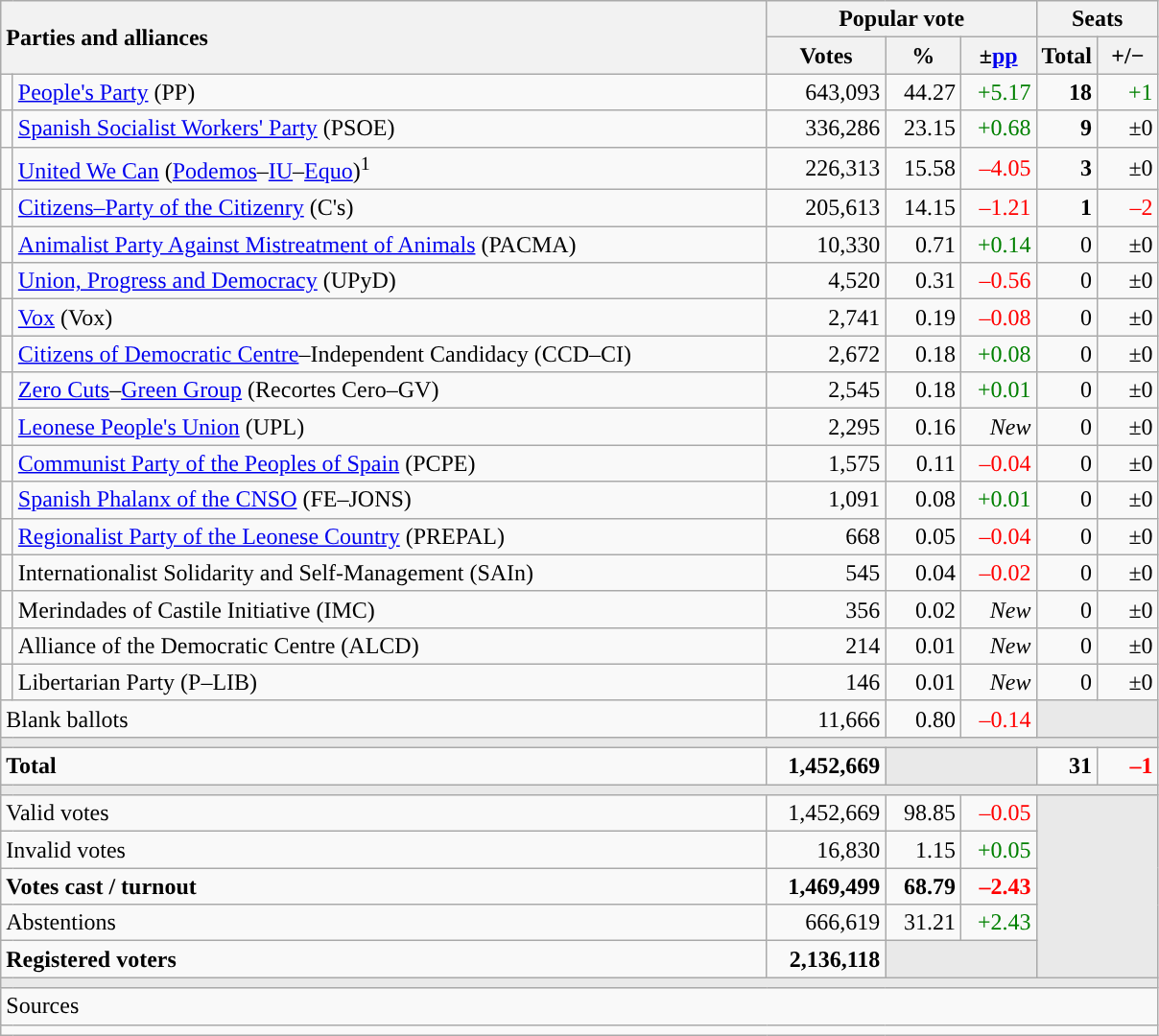<table class="wikitable" style="text-align:right;">
<tr>
<th style="text-align:left;" rowspan="2" colspan="2" width="525">Parties and alliances</th>
<th colspan="3">Popular vote</th>
<th colspan="2">Seats</th>
</tr>
<tr>
<th width="75">Votes</th>
<th width="45">%</th>
<th width="45">±<a href='#'>pp</a></th>
<th width="35">Total</th>
<th width="35">+/−</th>
</tr>
<tr>
<td width="1" style="color:inherit;background:"></td>
<td align="left"><a href='#'>People's Party</a> (PP)</td>
<td>643,093</td>
<td>44.27</td>
<td style="color:green;">+5.17</td>
<td><strong>18</strong></td>
<td style="color:green;">+1</td>
</tr>
<tr>
<td style="color:inherit;background:"></td>
<td align="left"><a href='#'>Spanish Socialist Workers' Party</a> (PSOE)</td>
<td>336,286</td>
<td>23.15</td>
<td style="color:green;">+0.68</td>
<td><strong>9</strong></td>
<td>±0</td>
</tr>
<tr>
<td style="color:inherit;background:"></td>
<td align="left"><a href='#'>United We Can</a> (<a href='#'>Podemos</a>–<a href='#'>IU</a>–<a href='#'>Equo</a>)<sup>1</sup></td>
<td>226,313</td>
<td>15.58</td>
<td style="color:red;">–4.05</td>
<td><strong>3</strong></td>
<td>±0</td>
</tr>
<tr>
<td style="color:inherit;background:"></td>
<td align="left"><a href='#'>Citizens–Party of the Citizenry</a> (C's)</td>
<td>205,613</td>
<td>14.15</td>
<td style="color:red;">–1.21</td>
<td><strong>1</strong></td>
<td style="color:red;">–2</td>
</tr>
<tr>
<td style="color:inherit;background:"></td>
<td align="left"><a href='#'>Animalist Party Against Mistreatment of Animals</a> (PACMA)</td>
<td>10,330</td>
<td>0.71</td>
<td style="color:green;">+0.14</td>
<td>0</td>
<td>±0</td>
</tr>
<tr>
<td style="color:inherit;background:"></td>
<td align="left"><a href='#'>Union, Progress and Democracy</a> (UPyD)</td>
<td>4,520</td>
<td>0.31</td>
<td style="color:red;">–0.56</td>
<td>0</td>
<td>±0</td>
</tr>
<tr>
<td style="color:inherit;background:"></td>
<td align="left"><a href='#'>Vox</a> (Vox)</td>
<td>2,741</td>
<td>0.19</td>
<td style="color:red;">–0.08</td>
<td>0</td>
<td>±0</td>
</tr>
<tr>
<td style="color:inherit;background:"></td>
<td align="left"><a href='#'>Citizens of Democratic Centre</a>–Independent Candidacy (CCD–CI)</td>
<td>2,672</td>
<td>0.18</td>
<td style="color:green;">+0.08</td>
<td>0</td>
<td>±0</td>
</tr>
<tr>
<td style="color:inherit;background:"></td>
<td align="left"><a href='#'>Zero Cuts</a>–<a href='#'>Green Group</a> (Recortes Cero–GV)</td>
<td>2,545</td>
<td>0.18</td>
<td style="color:green;">+0.01</td>
<td>0</td>
<td>±0</td>
</tr>
<tr>
<td style="color:inherit;background:"></td>
<td align="left"><a href='#'>Leonese People's Union</a> (UPL)</td>
<td>2,295</td>
<td>0.16</td>
<td><em>New</em></td>
<td>0</td>
<td>±0</td>
</tr>
<tr>
<td style="color:inherit;background:"></td>
<td align="left"><a href='#'>Communist Party of the Peoples of Spain</a> (PCPE)</td>
<td>1,575</td>
<td>0.11</td>
<td style="color:red;">–0.04</td>
<td>0</td>
<td>±0</td>
</tr>
<tr>
<td style="color:inherit;background:"></td>
<td align="left"><a href='#'>Spanish Phalanx of the CNSO</a> (FE–JONS)</td>
<td>1,091</td>
<td>0.08</td>
<td style="color:green;">+0.01</td>
<td>0</td>
<td>±0</td>
</tr>
<tr>
<td style="color:inherit;background:"></td>
<td align="left"><a href='#'>Regionalist Party of the Leonese Country</a> (PREPAL)</td>
<td>668</td>
<td>0.05</td>
<td style="color:red;">–0.04</td>
<td>0</td>
<td>±0</td>
</tr>
<tr>
<td style="color:inherit;background:"></td>
<td align="left">Internationalist Solidarity and Self-Management (SAIn)</td>
<td>545</td>
<td>0.04</td>
<td style="color:red;">–0.02</td>
<td>0</td>
<td>±0</td>
</tr>
<tr>
<td style="color:inherit;background:"></td>
<td align="left">Merindades of Castile Initiative (IMC)</td>
<td>356</td>
<td>0.02</td>
<td><em>New</em></td>
<td>0</td>
<td>±0</td>
</tr>
<tr>
<td style="color:inherit;background:"></td>
<td align="left">Alliance of the Democratic Centre (ALCD)</td>
<td>214</td>
<td>0.01</td>
<td><em>New</em></td>
<td>0</td>
<td>±0</td>
</tr>
<tr>
<td style="color:inherit;background:"></td>
<td align="left">Libertarian Party (P–LIB)</td>
<td>146</td>
<td>0.01</td>
<td><em>New</em></td>
<td>0</td>
<td>±0</td>
</tr>
<tr>
<td align="left" colspan="2">Blank ballots</td>
<td>11,666</td>
<td>0.80</td>
<td style="color:red;">–0.14</td>
<td bgcolor="#E9E9E9" colspan="2"></td>
</tr>
<tr>
<td colspan="7" bgcolor="#E9E9E9"></td>
</tr>
<tr style="font-weight:bold;">
<td align="left" colspan="2">Total</td>
<td>1,452,669</td>
<td bgcolor="#E9E9E9" colspan="2"></td>
<td>31</td>
<td style="color:red;">–1</td>
</tr>
<tr>
<td colspan="7" bgcolor="#E9E9E9"></td>
</tr>
<tr>
<td align="left" colspan="2">Valid votes</td>
<td>1,452,669</td>
<td>98.85</td>
<td style="color:red;">–0.05</td>
<td bgcolor="#E9E9E9" colspan="2" rowspan="5"></td>
</tr>
<tr>
<td align="left" colspan="2">Invalid votes</td>
<td>16,830</td>
<td>1.15</td>
<td style="color:green;">+0.05</td>
</tr>
<tr style="font-weight:bold;">
<td align="left" colspan="2">Votes cast / turnout</td>
<td>1,469,499</td>
<td>68.79</td>
<td style="color:red;">–2.43</td>
</tr>
<tr>
<td align="left" colspan="2">Abstentions</td>
<td>666,619</td>
<td>31.21</td>
<td style="color:green;">+2.43</td>
</tr>
<tr style="font-weight:bold;">
<td align="left" colspan="2">Registered voters</td>
<td>2,136,118</td>
<td bgcolor="#E9E9E9" colspan="2"></td>
</tr>
<tr>
<td colspan="7" bgcolor="#E9E9E9"></td>
</tr>
<tr>
<td align="left" colspan="7">Sources</td>
</tr>
<tr>
<td colspan="7" style="text-align:left; max-width:790px;"></td>
</tr>
</table>
